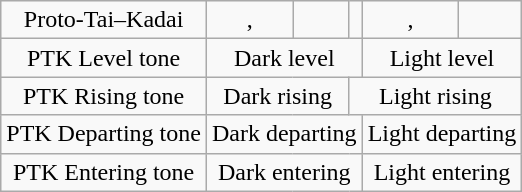<table class="wikitable" style="text-align: center">
<tr>
<td>Proto-Tai–Kadai</td>
<td>, </td>
<td></td>
<td></td>
<td>, </td>
<td></td>
</tr>
<tr>
<td>PTK Level tone</td>
<td colspan="3">Dark level</td>
<td colspan="2">Light level</td>
</tr>
<tr>
<td>PTK Rising tone</td>
<td colspan="2">Dark rising</td>
<td colspan="3">Light rising</td>
</tr>
<tr>
<td>PTK Departing tone</td>
<td colspan="3">Dark departing</td>
<td colspan="2">Light departing</td>
</tr>
<tr>
<td>PTK Entering tone</td>
<td colspan="3">Dark entering</td>
<td colspan="2">Light entering</td>
</tr>
</table>
